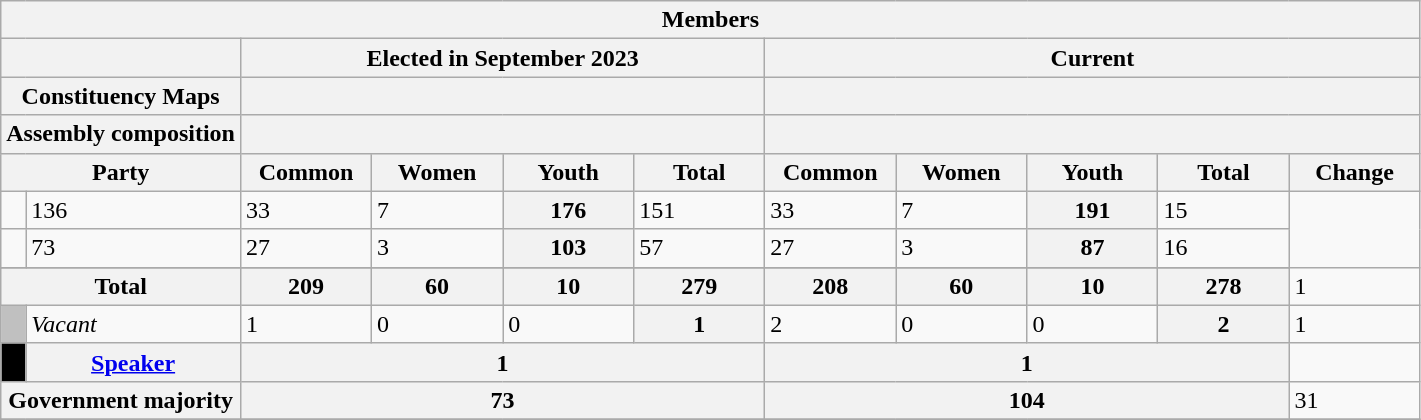<table class="wikitable" text-align: center;">
<tr>
<th colspan="11" style="vertical-align: top;">Members</th>
</tr>
<tr>
<th colspan="2" style="vertical-align: top;"></th>
<th colspan="4" style="vertical-align: top;">Elected in September 2023</th>
<th colspan="5" style="vertical-align: top;">Current</th>
</tr>
<tr>
<th colspan="2">Constituency Maps</th>
<th colspan="4"></th>
<th colspan="5"></th>
</tr>
<tr>
<th colspan="2">Assembly composition</th>
<th colspan="4"></th>
<th colspan="5"></th>
</tr>
<tr>
<th colspan="2" class=unsortable style="text-align: center; vertical-align: middle; width: 150px;">Party</th>
<th data-sort-type=number style="width: 80px;">Common</th>
<th style="width: 80px;">Women</th>
<th style="width: 80px;">Youth</th>
<th style="width: 80px;">Total</th>
<th data-sort-type=number style="width: 80px;">Common</th>
<th style="width: 80px;">Women</th>
<th style="width: 80px;">Youth</th>
<th style="width: 80px;">Total</th>
<th style="width: 80px;">Change</th>
</tr>
<tr>
<td></td>
<td>136</td>
<td>33</td>
<td>7</td>
<th>176</th>
<td>151</td>
<td>33</td>
<td>7</td>
<th>191</th>
<td> 15</td>
</tr>
<tr>
<td></td>
<td>73</td>
<td>27</td>
<td>3</td>
<th>103</th>
<td>57</td>
<td>27</td>
<td>3</td>
<th>87</th>
<td> 16</td>
</tr>
<tr>
</tr>
<tr>
<th colspan="2">Total</th>
<th>209</th>
<th>60</th>
<th>10</th>
<th>279</th>
<th>208</th>
<th>60</th>
<th>10</th>
<th>278</th>
<td> 1</td>
</tr>
<tr>
<td bgcolor=#C0C0C0></td>
<td colspan="1"><em>Vacant</em></td>
<td>1</td>
<td>0</td>
<td>0</td>
<th>1</th>
<td>2</td>
<td>0</td>
<td>0</td>
<th>2</th>
<td> 1</td>
</tr>
<tr>
<td bgcolor=black></td>
<th colspan="1"><a href='#'>Speaker</a></th>
<th colspan="4">1</th>
<th colspan="4">1</th>
<td></td>
</tr>
<tr>
<th colspan="2">Government majority</th>
<th colspan="4">73</th>
<th colspan="4">104</th>
<td> 31</td>
</tr>
<tr>
</tr>
</table>
